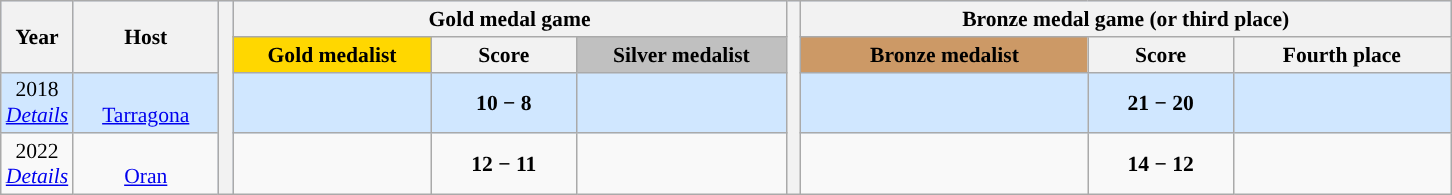<table class=wikitable style="text-align:center; font-size:90%;">
<tr bgcolor=#C1D8FF>
<th rowspan=2 width=5%>Year</th>
<th rowspan=2 width=10%>Host</th>
<th width=1% rowspan=4 bgcolor=ffffff></th>
<th colspan=3>Gold medal game</th>
<th width=1% rowspan=4 bgcolor=ffffff></th>
<th colspan=3>Bronze medal game (or third place)</th>
</tr>
<tr bgcolor=#EFEFEF>
<th style="background:gold; width=15%"> Gold medalist</th>
<th width=10%>Score</th>
<th style="background:silver; width=15%"> Silver medalist</th>
<th style="background:#cc9966; width=15%"> Bronze medalist</th>
<th width=10%>Score</th>
<th width=15%>Fourth place</th>
</tr>
<tr bgcolor=#D0E7FF>
<td>2018<br><em><a href='#'>Details</a></em></td>
<td><br><a href='#'>Tarragona</a></td>
<td><strong></strong></td>
<td><strong>10 − 8</strong></td>
<td></td>
<td></td>
<td><strong>21 − 20</strong></td>
<td></td>
</tr>
<tr>
<td>2022<br><em><a href='#'>Details</a></em></td>
<td><br><a href='#'>Oran</a></td>
<td><strong></strong></td>
<td><strong>12 − 11</strong></td>
<td></td>
<td></td>
<td><strong>14 − 12 </strong></td>
<td></td>
</tr>
</table>
